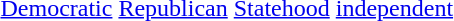<table>
<tr>
<td><a href='#'>Democratic</a></td>
<td><a href='#'>Republican</a></td>
<td><a href='#'>Statehood</a></td>
<td><a href='#'>independent</a></td>
</tr>
</table>
